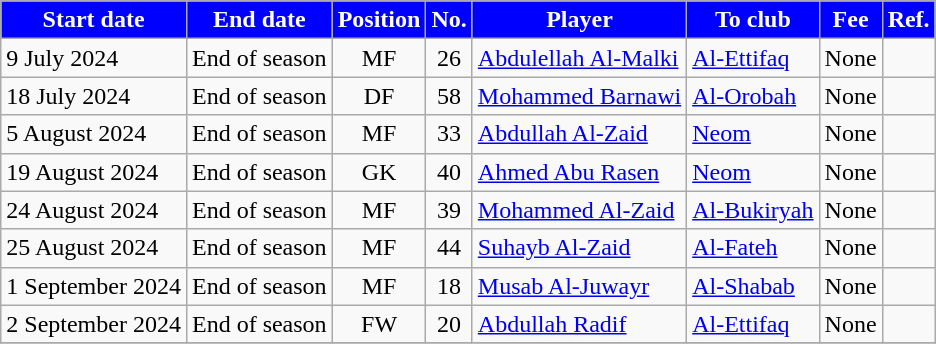<table class="wikitable sortable">
<tr>
<th style="background:blue; color:white;"><strong>Start date</strong></th>
<th style="background:blue; color:white;"><strong>End date</strong></th>
<th style="background:blue; color:white;"><strong>Position</strong></th>
<th style="background:blue; color:white;"><strong>No.</strong></th>
<th style="background:blue; color:white;"><strong>Player</strong></th>
<th style="background:blue; color:white;"><strong>To club</strong></th>
<th style="background:blue; color:white;"><strong>Fee</strong></th>
<th style="background:blue; color:white;"><strong>Ref.</strong></th>
</tr>
<tr>
<td>9 July 2024</td>
<td>End of season</td>
<td style="text-align:center;">MF</td>
<td style="text-align:center;">26</td>
<td style="text-align:left;"> <a href='#'>Abdulellah Al-Malki</a></td>
<td style="text-align:left;"> <a href='#'>Al-Ettifaq</a></td>
<td>None</td>
<td></td>
</tr>
<tr>
<td>18 July 2024</td>
<td>End of season</td>
<td style="text-align:center;">DF</td>
<td style="text-align:center;">58</td>
<td style="text-align:left;"> <a href='#'>Mohammed Barnawi</a></td>
<td style="text-align:left;"> <a href='#'>Al-Orobah</a></td>
<td>None</td>
<td></td>
</tr>
<tr>
<td>5 August 2024</td>
<td>End of season</td>
<td style="text-align:center;">MF</td>
<td style="text-align:center;">33</td>
<td style="text-align:left;"> <a href='#'>Abdullah Al-Zaid</a></td>
<td style="text-align:left;"> <a href='#'>Neom</a></td>
<td>None</td>
<td></td>
</tr>
<tr>
<td>19 August 2024</td>
<td>End of season</td>
<td style="text-align:center;">GK</td>
<td style="text-align:center;">40</td>
<td style="text-align:left;"> <a href='#'>Ahmed Abu Rasen</a></td>
<td style="text-align:left;"> <a href='#'>Neom</a></td>
<td>None</td>
<td></td>
</tr>
<tr>
<td>24 August 2024</td>
<td>End of season</td>
<td style="text-align:center;">MF</td>
<td style="text-align:center;">39</td>
<td style="text-align:left;"> <a href='#'>Mohammed Al-Zaid</a></td>
<td style="text-align:left;"> <a href='#'>Al-Bukiryah</a></td>
<td>None</td>
<td></td>
</tr>
<tr>
<td>25 August 2024</td>
<td>End of season</td>
<td style="text-align:center;">MF</td>
<td style="text-align:center;">44</td>
<td style="text-align:left;"> <a href='#'>Suhayb Al-Zaid</a></td>
<td style="text-align:left;"> <a href='#'>Al-Fateh</a></td>
<td>None</td>
<td></td>
</tr>
<tr>
<td>1 September 2024</td>
<td>End of season</td>
<td style="text-align:center;">MF</td>
<td style="text-align:center;">18</td>
<td style="text-align:left;"> <a href='#'>Musab Al-Juwayr</a></td>
<td style="text-align:left;"> <a href='#'>Al-Shabab</a></td>
<td>None</td>
<td></td>
</tr>
<tr>
<td>2 September 2024</td>
<td>End of season</td>
<td style="text-align:center;">FW</td>
<td style="text-align:center;">20</td>
<td style="text-align:left;"> <a href='#'>Abdullah Radif</a></td>
<td style="text-align:left;"> <a href='#'>Al-Ettifaq</a></td>
<td>None</td>
<td></td>
</tr>
<tr>
</tr>
</table>
